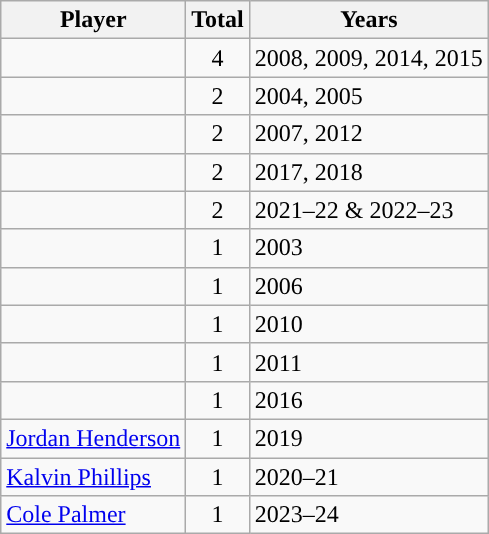<table class="wikitable">
<tr>
<th>Player</th>
<th>Total</th>
<th class="unsortable">Years</th>
</tr>
<tr>
<td></td>
<td align=center>4</td>
<td>2008, 2009, 2014, 2015</td>
</tr>
<tr>
<td></td>
<td align=center>2</td>
<td>2004, 2005</td>
</tr>
<tr>
<td></td>
<td align=center>2</td>
<td>2007, 2012</td>
</tr>
<tr>
<td></td>
<td align=center>2</td>
<td>2017, 2018</td>
</tr>
<tr>
<td></td>
<td align=center>2</td>
<td>2021–22 & 2022–23</td>
</tr>
<tr>
<td></td>
<td align=center>1</td>
<td>2003</td>
</tr>
<tr>
<td></td>
<td align=center>1</td>
<td>2006</td>
</tr>
<tr>
<td></td>
<td align=center>1</td>
<td>2010</td>
</tr>
<tr>
<td></td>
<td align=center>1</td>
<td>2011</td>
</tr>
<tr>
<td></td>
<td align=center>1</td>
<td>2016</td>
</tr>
<tr>
<td><a href='#'>Jordan Henderson</a></td>
<td align=center>1</td>
<td>2019</td>
</tr>
<tr>
<td><a href='#'>Kalvin Phillips</a></td>
<td align=center>1</td>
<td>2020–21</td>
</tr>
<tr>
<td><a href='#'>Cole Palmer</a></td>
<td align=center>1</td>
<td>2023–24</td>
</tr>
</table>
